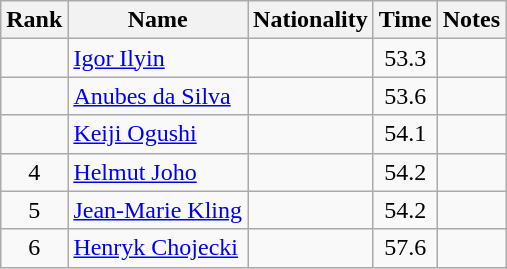<table class="wikitable sortable" style="text-align:center">
<tr>
<th>Rank</th>
<th>Name</th>
<th>Nationality</th>
<th>Time</th>
<th>Notes</th>
</tr>
<tr>
<td></td>
<td align=left><a href='#'>Igor Ilyin</a></td>
<td align=left></td>
<td>53.3</td>
<td></td>
</tr>
<tr>
<td></td>
<td align=left><a href='#'>Anubes da Silva</a></td>
<td align=left></td>
<td>53.6</td>
<td></td>
</tr>
<tr>
<td></td>
<td align=left><a href='#'>Keiji Ogushi</a></td>
<td align=left></td>
<td>54.1</td>
<td></td>
</tr>
<tr>
<td>4</td>
<td align=left><a href='#'>Helmut Joho</a></td>
<td align=left></td>
<td>54.2</td>
<td></td>
</tr>
<tr>
<td>5</td>
<td align=left><a href='#'>Jean-Marie Kling</a></td>
<td align=left></td>
<td>54.2</td>
<td></td>
</tr>
<tr>
<td>6</td>
<td align=left><a href='#'>Henryk Chojecki</a></td>
<td align=left></td>
<td>57.6</td>
<td></td>
</tr>
</table>
